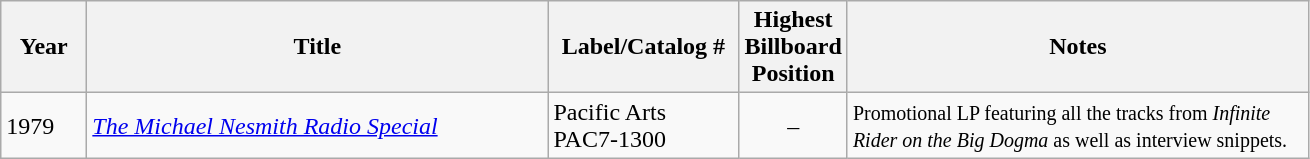<table class="wikitable">
<tr>
<th width="50">Year</th>
<th style="width:300px;">Title</th>
<th style="width:120px;">Label/Catalog #</th>
<th width="20">Highest Billboard Position</th>
<th style="width:300px;">Notes</th>
</tr>
<tr>
<td>1979</td>
<td><em><a href='#'>The Michael Nesmith Radio Special</a></em></td>
<td>Pacific Arts PAC7-1300</td>
<td style="text-align:center;">–</td>
<td><small>Promotional LP featuring all the tracks from <em>Infinite Rider on the Big Dogma</em> as well as interview snippets.</small></td>
</tr>
</table>
